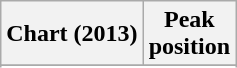<table class="wikitable sortable plainrowheaders" style="text-align:center">
<tr>
<th scope="col">Chart (2013)</th>
<th scope="col">Peak<br>position</th>
</tr>
<tr>
</tr>
<tr>
</tr>
<tr>
</tr>
<tr>
</tr>
</table>
